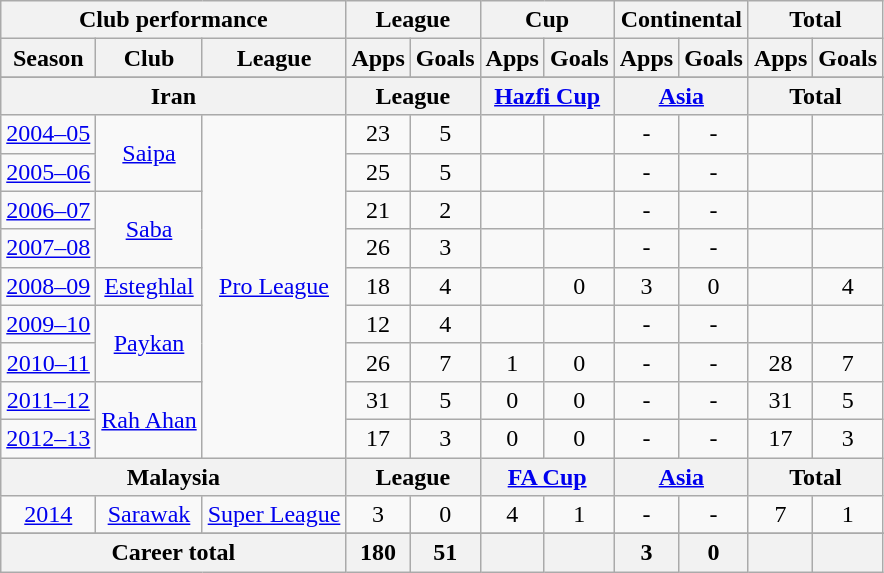<table class="wikitable" style="text-align:center">
<tr>
<th colspan=3>Club performance</th>
<th colspan=2>League</th>
<th colspan=2>Cup</th>
<th colspan=2>Continental</th>
<th colspan=2>Total</th>
</tr>
<tr>
<th>Season</th>
<th>Club</th>
<th>League</th>
<th>Apps</th>
<th>Goals</th>
<th>Apps</th>
<th>Goals</th>
<th>Apps</th>
<th>Goals</th>
<th>Apps</th>
<th>Goals</th>
</tr>
<tr>
</tr>
<tr>
<th colspan=3>Iran</th>
<th colspan=2>League</th>
<th colspan=2><a href='#'>Hazfi Cup</a></th>
<th colspan=2><a href='#'>Asia</a></th>
<th colspan=2>Total</th>
</tr>
<tr>
<td><a href='#'>2004–05</a></td>
<td rowspan="2"><a href='#'>Saipa</a></td>
<td rowspan="9"><a href='#'>Pro League</a></td>
<td>23</td>
<td>5</td>
<td></td>
<td></td>
<td>-</td>
<td>-</td>
<td></td>
<td></td>
</tr>
<tr>
<td><a href='#'>2005–06</a></td>
<td>25</td>
<td>5</td>
<td></td>
<td></td>
<td>-</td>
<td>-</td>
<td></td>
<td></td>
</tr>
<tr>
<td><a href='#'>2006–07</a></td>
<td rowspan="2"><a href='#'>Saba</a></td>
<td>21</td>
<td>2</td>
<td></td>
<td></td>
<td>-</td>
<td>-</td>
<td></td>
<td></td>
</tr>
<tr>
<td><a href='#'>2007–08</a></td>
<td>26</td>
<td>3</td>
<td></td>
<td></td>
<td>-</td>
<td>-</td>
<td></td>
<td></td>
</tr>
<tr>
<td><a href='#'>2008–09</a></td>
<td rowspan="1"><a href='#'>Esteghlal</a></td>
<td>18</td>
<td>4</td>
<td></td>
<td>0</td>
<td>3</td>
<td>0</td>
<td></td>
<td>4</td>
</tr>
<tr>
<td><a href='#'>2009–10</a></td>
<td rowspan="2"><a href='#'>Paykan</a></td>
<td>12</td>
<td>4</td>
<td></td>
<td></td>
<td>-</td>
<td>-</td>
<td></td>
<td></td>
</tr>
<tr>
<td><a href='#'>2010–11</a></td>
<td>26</td>
<td>7</td>
<td>1</td>
<td>0</td>
<td>-</td>
<td>-</td>
<td>28</td>
<td>7</td>
</tr>
<tr>
<td><a href='#'>2011–12</a></td>
<td rowspan="2"><a href='#'>Rah Ahan</a></td>
<td>31</td>
<td>5</td>
<td>0</td>
<td>0</td>
<td>-</td>
<td>-</td>
<td>31</td>
<td>5</td>
</tr>
<tr>
<td><a href='#'>2012–13</a></td>
<td>17</td>
<td>3</td>
<td>0</td>
<td>0</td>
<td>-</td>
<td>-</td>
<td>17</td>
<td>3</td>
</tr>
<tr>
<th colspan=3>Malaysia</th>
<th colspan=2>League</th>
<th colspan=2><a href='#'>FA Cup</a></th>
<th colspan=2><a href='#'>Asia</a></th>
<th colspan=2>Total</th>
</tr>
<tr>
<td><a href='#'>2014</a></td>
<td rowspan="1"><a href='#'>Sarawak</a></td>
<td rowspan="1"><a href='#'>Super League</a></td>
<td>3</td>
<td>0</td>
<td>4</td>
<td>1</td>
<td>-</td>
<td>-</td>
<td>7</td>
<td>1</td>
</tr>
<tr>
</tr>
<tr>
<th colspan=3>Career total</th>
<th>180</th>
<th>51</th>
<th></th>
<th></th>
<th>3</th>
<th>0</th>
<th></th>
<th></th>
</tr>
</table>
